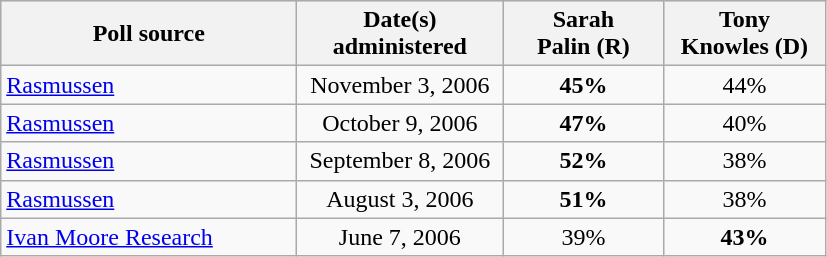<table class="wikitable" style="text-align:center">
<tr bgcolor=lightgrey>
<th width=190px>Poll source</th>
<th width=130px>Date(s) administered</th>
<th width=100px>Sarah<br>Palin (R)</th>
<th width=100px>Tony<br>Knowles (D)</th>
</tr>
<tr>
<td align=left><a href='#'>Rasmussen</a></td>
<td>November 3, 2006</td>
<td><strong>45%</strong></td>
<td>44%</td>
</tr>
<tr>
<td align=left><a href='#'>Rasmussen</a></td>
<td>October 9, 2006</td>
<td><strong>47%</strong></td>
<td>40%</td>
</tr>
<tr>
<td align=left><a href='#'>Rasmussen</a></td>
<td>September 8, 2006</td>
<td><strong>52%</strong></td>
<td>38%</td>
</tr>
<tr>
<td align=left><a href='#'>Rasmussen</a></td>
<td>August 3, 2006</td>
<td><strong>51%</strong></td>
<td>38%</td>
</tr>
<tr>
<td align=left><a href='#'>Ivan Moore Research</a></td>
<td>June 7, 2006</td>
<td>39%</td>
<td><strong>43%</strong></td>
</tr>
</table>
